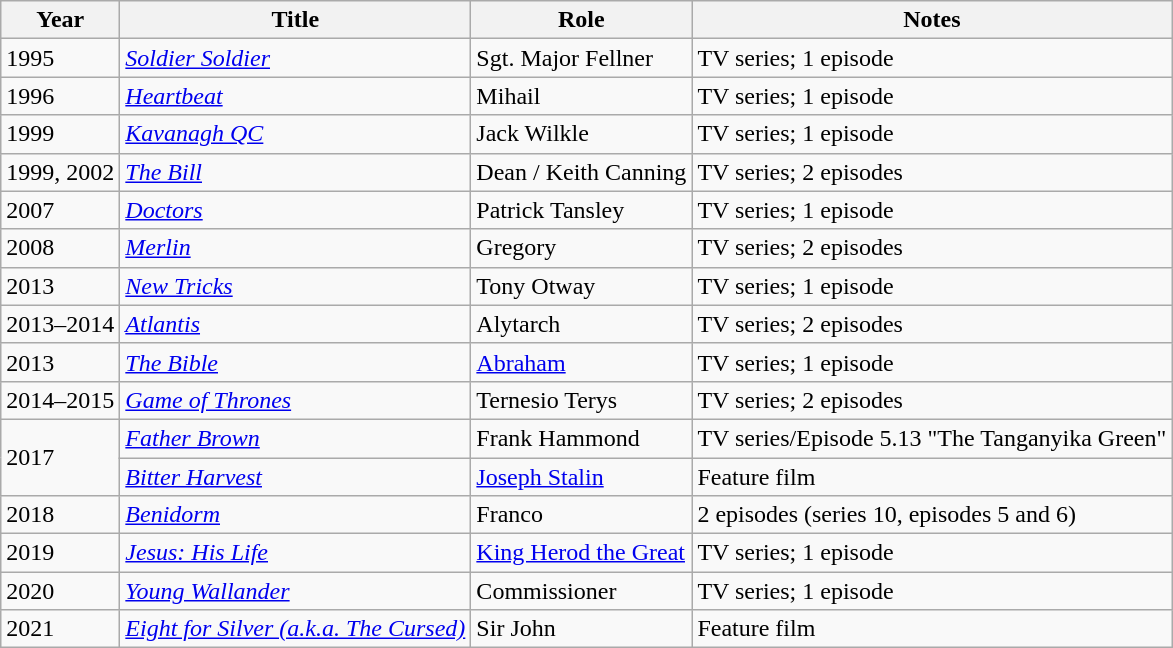<table class="wikitable sortable">
<tr>
<th>Year</th>
<th>Title</th>
<th>Role</th>
<th>Notes</th>
</tr>
<tr>
<td>1995</td>
<td><em><a href='#'>Soldier Soldier</a></em></td>
<td>Sgt. Major Fellner</td>
<td>TV series; 1 episode</td>
</tr>
<tr>
<td>1996</td>
<td><em><a href='#'>Heartbeat</a></em></td>
<td>Mihail</td>
<td>TV series; 1 episode</td>
</tr>
<tr>
<td>1999</td>
<td><em><a href='#'>Kavanagh QC</a></em></td>
<td>Jack Wilkle</td>
<td>TV series; 1 episode</td>
</tr>
<tr>
<td>1999, 2002</td>
<td><em><a href='#'>The Bill</a></em></td>
<td>Dean / Keith Canning</td>
<td>TV series; 2 episodes</td>
</tr>
<tr>
<td>2007</td>
<td><em><a href='#'>Doctors</a></em></td>
<td>Patrick Tansley</td>
<td>TV series; 1 episode</td>
</tr>
<tr>
<td>2008</td>
<td><em><a href='#'>Merlin</a></em></td>
<td>Gregory</td>
<td>TV series; 2 episodes</td>
</tr>
<tr>
<td>2013</td>
<td><em><a href='#'>New Tricks</a></em></td>
<td>Tony Otway</td>
<td>TV series; 1 episode</td>
</tr>
<tr>
<td>2013–2014</td>
<td><em><a href='#'>Atlantis</a></em></td>
<td>Alytarch</td>
<td>TV series; 2 episodes</td>
</tr>
<tr>
<td>2013</td>
<td><em><a href='#'>The Bible</a></em></td>
<td><a href='#'>Abraham</a></td>
<td>TV series; 1 episode</td>
</tr>
<tr>
<td>2014–2015</td>
<td><em><a href='#'>Game of Thrones</a></em></td>
<td>Ternesio Terys</td>
<td>TV series; 2 episodes</td>
</tr>
<tr>
<td rowspan=2>2017</td>
<td><em><a href='#'>Father Brown</a></em></td>
<td>Frank Hammond</td>
<td>TV series/Episode 5.13 "The Tanganyika Green"</td>
</tr>
<tr>
<td><em><a href='#'>Bitter Harvest</a></em></td>
<td><a href='#'>Joseph Stalin</a></td>
<td>Feature film</td>
</tr>
<tr>
<td>2018</td>
<td><em><a href='#'>Benidorm</a></em></td>
<td>Franco</td>
<td>2 episodes (series 10, episodes 5 and 6)</td>
</tr>
<tr>
<td>2019</td>
<td><em><a href='#'>Jesus: His Life</a></em></td>
<td><a href='#'>King Herod the Great</a></td>
<td>TV series; 1 episode</td>
</tr>
<tr>
<td>2020</td>
<td><em><a href='#'>Young Wallander</a></em></td>
<td>Commissioner</td>
<td>TV series; 1 episode</td>
</tr>
<tr>
<td>2021</td>
<td><em><a href='#'>Eight for Silver (a.k.a. The Cursed)</a></em></td>
<td>Sir John</td>
<td>Feature film</td>
</tr>
</table>
